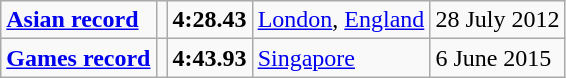<table class="wikitable">
<tr>
<td><strong><a href='#'>Asian record</a></strong></td>
<td></td>
<td><strong>4:28.43</strong></td>
<td><a href='#'>London</a>, <a href='#'>England</a></td>
<td>28 July 2012</td>
</tr>
<tr>
<td><strong><a href='#'>Games record</a></strong></td>
<td></td>
<td><strong>4:43.93</strong></td>
<td><a href='#'>Singapore</a></td>
<td>6 June 2015</td>
</tr>
</table>
